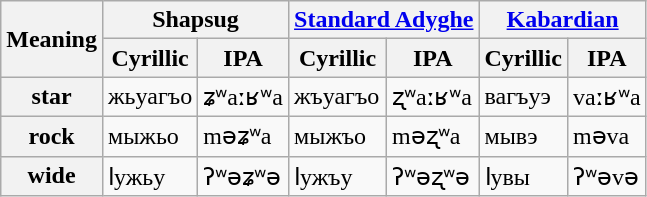<table class="wikitable">
<tr>
<th rowspan="2">Meaning</th>
<th colspan="2">Shapsug</th>
<th colspan="2"><a href='#'>Standard Adyghe</a></th>
<th colspan="2"><a href='#'>Kabardian</a></th>
</tr>
<tr>
<th>Cyrillic</th>
<th>IPA</th>
<th>Cyrillic</th>
<th>IPA</th>
<th>Cyrillic</th>
<th>IPA</th>
</tr>
<tr>
<th>star</th>
<td>жьуагъо</td>
<td>ʑʷaːʁʷa</td>
<td>жъуагъо</td>
<td>ʐʷaːʁʷa</td>
<td>вагъуэ</td>
<td>vaːʁʷa</td>
</tr>
<tr>
<th>rock</th>
<td>мыжьо</td>
<td>məʑʷa</td>
<td>мыжъо</td>
<td>məʐʷa</td>
<td>мывэ</td>
<td>məva</td>
</tr>
<tr>
<th>wide</th>
<td>ӏужьу</td>
<td>ʔʷəʑʷə</td>
<td>ӏужъу</td>
<td>ʔʷəʐʷə</td>
<td>ӏувы</td>
<td>ʔʷəvə</td>
</tr>
</table>
